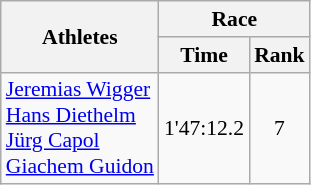<table class="wikitable" border="1" style="font-size:90%">
<tr>
<th rowspan=2>Athletes</th>
<th colspan=2>Race</th>
</tr>
<tr>
<th>Time</th>
<th>Rank</th>
</tr>
<tr>
<td><a href='#'>Jeremias Wigger</a><br><a href='#'>Hans Diethelm</a><br><a href='#'>Jürg Capol</a><br><a href='#'>Giachem Guidon</a></td>
<td align=center>1'47:12.2</td>
<td align=center>7</td>
</tr>
</table>
